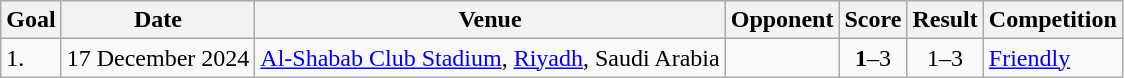<table class="wikitable plainrowheaders sortable">
<tr>
<th>Goal</th>
<th>Date</th>
<th>Venue</th>
<th>Opponent</th>
<th>Score</th>
<th>Result</th>
<th>Competition</th>
</tr>
<tr>
<td>1.</td>
<td>17 December 2024</td>
<td><a href='#'>Al-Shabab Club Stadium</a>, <a href='#'>Riyadh</a>, Saudi Arabia</td>
<td></td>
<td align=center><strong>1</strong>–3</td>
<td align=center>1–3</td>
<td><a href='#'>Friendly</a></td>
</tr>
</table>
